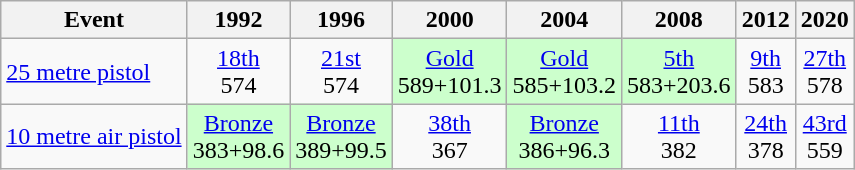<table class="wikitable" style="text-align: center">
<tr>
<th>Event</th>
<th>1992</th>
<th>1996</th>
<th>2000</th>
<th>2004</th>
<th>2008</th>
<th>2012</th>
<th>2020</th>
</tr>
<tr>
<td align=left><a href='#'>25 metre pistol</a></td>
<td><a href='#'>18th</a><br>574</td>
<td><a href='#'>21st</a><br>574</td>
<td style="background: #ccffcc"> <a href='#'>Gold</a><br>589+101.3</td>
<td style="background: #ccffcc"> <a href='#'>Gold</a><br>585+103.2</td>
<td style="background: #ccffcc"><a href='#'>5th</a><br>583+203.6</td>
<td><a href='#'>9th</a><br>583</td>
<td><a href='#'>27th</a><br>578</td>
</tr>
<tr>
<td align=left><a href='#'>10 metre air pistol</a></td>
<td style="background: #ccffcc"> <a href='#'>Bronze</a><br>383+98.6</td>
<td style="background: #ccffcc"> <a href='#'>Bronze</a><br>389+99.5</td>
<td><a href='#'>38th</a><br>367</td>
<td style="background: #ccffcc"> <a href='#'>Bronze</a><br>386+96.3</td>
<td><a href='#'>11th</a><br>382</td>
<td><a href='#'>24th</a><br>378</td>
<td><a href='#'>43rd</a><br>559</td>
</tr>
</table>
